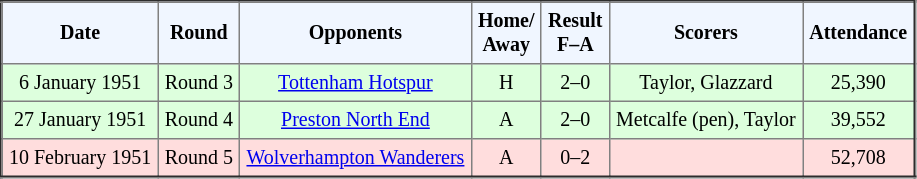<table border="2" cellpadding="4" style="border-collapse:collapse; text-align:center; font-size:smaller;">
<tr style="background:#f0f6ff;">
<th><strong>Date</strong></th>
<th><strong>Round</strong></th>
<th><strong>Opponents</strong></th>
<th><strong>Home/<br>Away</strong></th>
<th><strong>Result<br>F–A</strong></th>
<th><strong>Scorers</strong></th>
<th><strong>Attendance</strong></th>
</tr>
<tr bgcolor="#ddffdd">
<td>6 January 1951</td>
<td>Round 3</td>
<td><a href='#'>Tottenham Hotspur</a></td>
<td>H</td>
<td>2–0</td>
<td>Taylor, Glazzard</td>
<td>25,390</td>
</tr>
<tr bgcolor="#ddffdd">
<td>27 January 1951</td>
<td>Round 4</td>
<td><a href='#'>Preston North End</a></td>
<td>A</td>
<td>2–0</td>
<td>Metcalfe (pen), Taylor</td>
<td>39,552</td>
</tr>
<tr bgcolor="#ffdddd">
<td>10 February 1951</td>
<td>Round 5</td>
<td><a href='#'>Wolverhampton Wanderers</a></td>
<td>A</td>
<td>0–2</td>
<td></td>
<td>52,708</td>
</tr>
</table>
